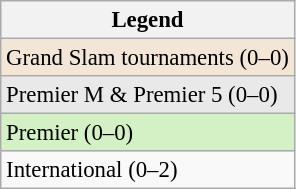<table class=wikitable style="font-size:95%">
<tr>
<th>Legend</th>
</tr>
<tr>
<td style="background:#f3e6d7;">Grand Slam tournaments (0–0)</td>
</tr>
<tr>
<td style="background:#e9e9e9;">Premier M & Premier 5 (0–0)</td>
</tr>
<tr>
<td style="background:#d4f1c5;">Premier (0–0)</td>
</tr>
<tr>
<td>International (0–2)</td>
</tr>
</table>
